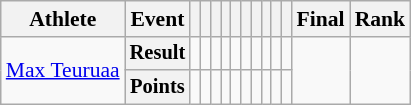<table class="wikitable" style="font-size:90%">
<tr>
<th>Athlete</th>
<th>Event</th>
<th></th>
<th></th>
<th></th>
<th></th>
<th></th>
<th></th>
<th></th>
<th></th>
<th></th>
<th></th>
<th>Final</th>
<th>Rank</th>
</tr>
<tr style=text-align:center>
<td rowspan=2 style=text-align:left><a href='#'>Max Teuruaa</a></td>
<th style="font-size:95%">Result</th>
<td></td>
<td></td>
<td></td>
<td></td>
<td></td>
<td></td>
<td></td>
<td></td>
<td></td>
<td></td>
<td rowspan=2></td>
<td rowspan=2></td>
</tr>
<tr style=text-align:center>
<th style="font-size:95%">Points</th>
<td></td>
<td></td>
<td></td>
<td></td>
<td></td>
<td></td>
<td></td>
<td></td>
<td></td>
<td></td>
</tr>
</table>
